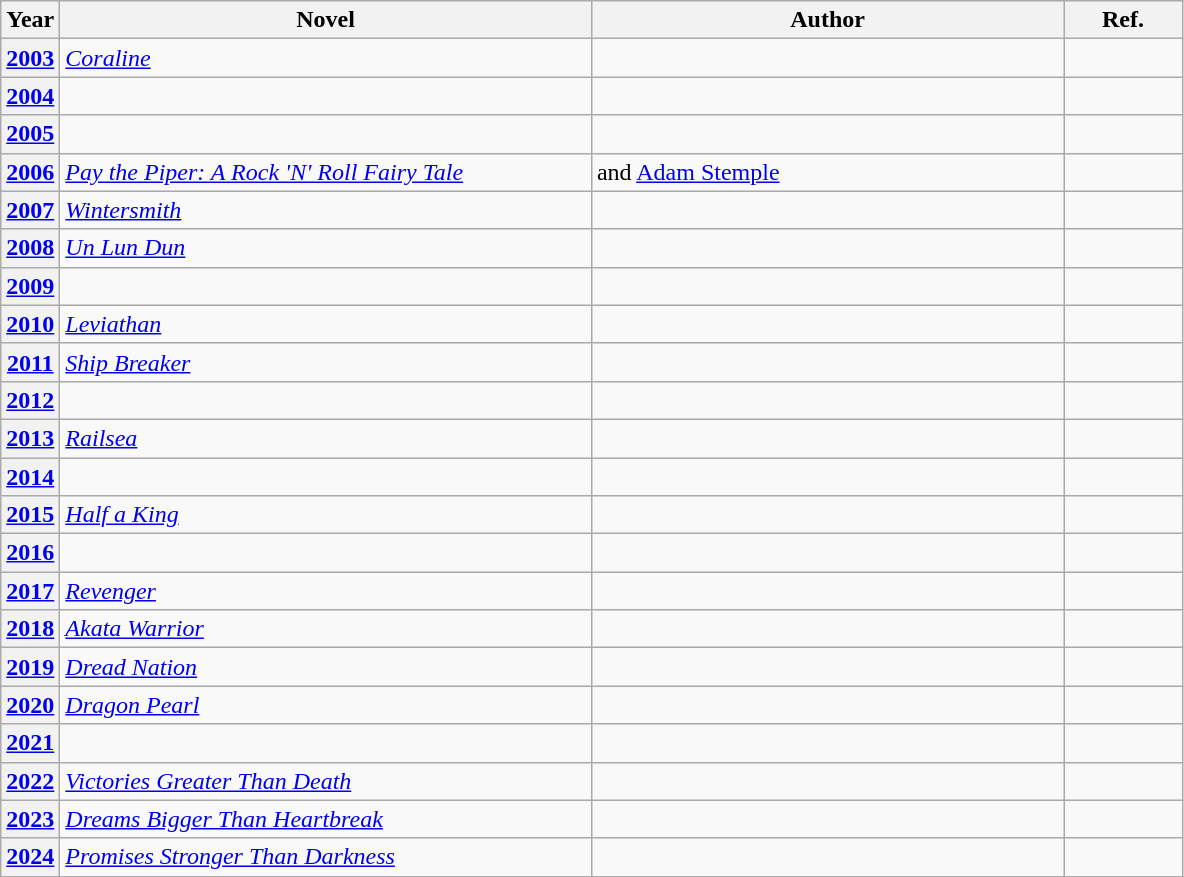<table class="wikitable sortable" style=“width:80%”>
<tr>
<th scope="col" width="5%">Year</th>
<th scope="col" width="45%">Novel</th>
<th scope="col" width="40%">Author</th>
<th scope="col" width="10%">Ref.</th>
</tr>
<tr>
<th><a href='#'>2003</a></th>
<td><em><a href='#'>Coraline</a></em></td>
<td></td>
<td></td>
</tr>
<tr>
<th><a href='#'>2004</a></th>
<td></td>
<td></td>
<td></td>
</tr>
<tr>
<th><a href='#'>2005</a></th>
<td></td>
<td></td>
<td></td>
</tr>
<tr>
<th><a href='#'>2006</a></th>
<td><em><a href='#'>Pay the Piper:  A Rock 'N' Roll Fairy Tale</a></em></td>
<td> and <a href='#'>Adam Stemple</a></td>
<td></td>
</tr>
<tr>
<th><a href='#'>2007</a></th>
<td><em><a href='#'>Wintersmith</a></em></td>
<td></td>
<td></td>
</tr>
<tr>
<th><a href='#'>2008</a></th>
<td><em><a href='#'>Un Lun Dun</a></em></td>
<td></td>
<td></td>
</tr>
<tr>
<th><a href='#'>2009</a></th>
<td></td>
<td></td>
<td></td>
</tr>
<tr>
<th><a href='#'>2010</a></th>
<td><em><a href='#'>Leviathan</a></em></td>
<td></td>
<td></td>
</tr>
<tr>
<th><a href='#'>2011</a></th>
<td><em><a href='#'>Ship Breaker</a></em></td>
<td></td>
<td></td>
</tr>
<tr>
<th><a href='#'>2012</a></th>
<td></td>
<td></td>
<td></td>
</tr>
<tr>
<th><a href='#'>2013</a></th>
<td><em><a href='#'>Railsea</a></em></td>
<td></td>
<td></td>
</tr>
<tr>
<th><a href='#'>2014</a></th>
<td></td>
<td></td>
<td></td>
</tr>
<tr>
<th><a href='#'>2015</a></th>
<td><em><a href='#'>Half a King</a></em></td>
<td></td>
<td></td>
</tr>
<tr>
<th><a href='#'>2016</a></th>
<td></td>
<td></td>
<td></td>
</tr>
<tr>
<th><a href='#'>2017</a></th>
<td><em><a href='#'>Revenger</a></em></td>
<td></td>
<td></td>
</tr>
<tr>
<th><a href='#'>2018</a></th>
<td><em><a href='#'>Akata Warrior</a></em></td>
<td></td>
<td></td>
</tr>
<tr>
<th><a href='#'>2019</a></th>
<td><em><a href='#'>Dread Nation</a></em></td>
<td></td>
<td></td>
</tr>
<tr>
<th><a href='#'>2020</a></th>
<td><em><a href='#'>Dragon Pearl</a></em></td>
<td></td>
<td></td>
</tr>
<tr>
<th><a href='#'>2021</a></th>
<td></td>
<td></td>
<td></td>
</tr>
<tr>
<th><a href='#'>2022</a></th>
<td><em><a href='#'>Victories Greater Than Death</a></em></td>
<td></td>
<td></td>
</tr>
<tr>
<th><a href='#'>2023</a></th>
<td><em><a href='#'>Dreams Bigger Than Heartbreak</a></em></td>
<td></td>
<td></td>
</tr>
<tr>
<th><a href='#'>2024</a></th>
<td><em><a href='#'>Promises Stronger Than Darkness</a></em></td>
<td></td>
<td></td>
</tr>
</table>
